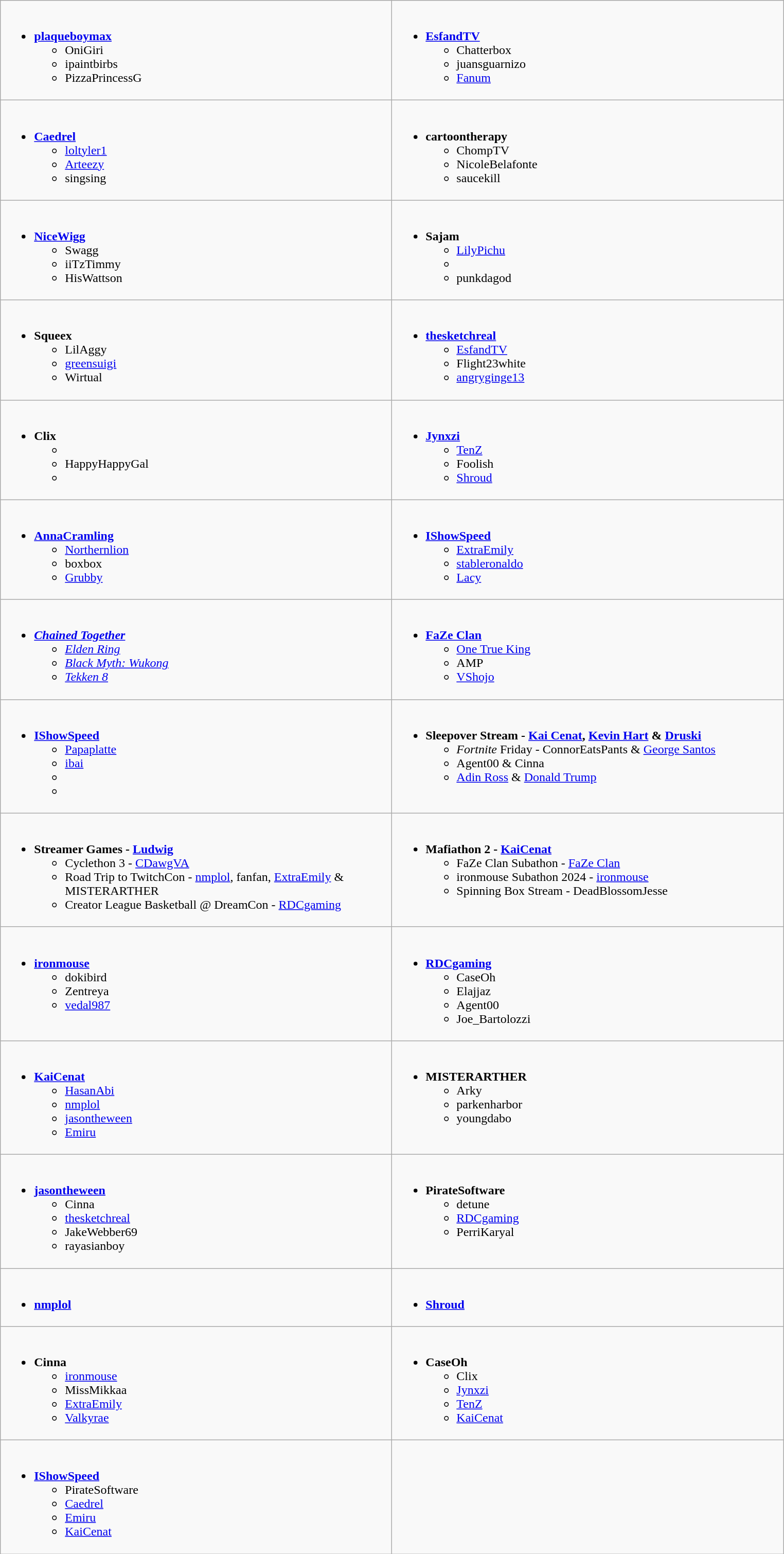<table class="wikitable">
<tr>
<td width="500px" valign="top"><br><ul><li><strong><a href='#'>plaqueboymax</a></strong><ul><li>OniGiri</li><li>ipaintbirbs</li><li>PizzaPrincessG</li></ul></li></ul></td>
<td width="500px" valign="top"><br><ul><li><strong><a href='#'>EsfandTV</a></strong><ul><li>Chatterbox</li><li>juansguarnizo</li><li><a href='#'>Fanum</a></li></ul></li></ul></td>
</tr>
<tr>
<td valign="top"><br><ul><li><strong><a href='#'>Caedrel</a></strong><ul><li><a href='#'>loltyler1</a></li><li><a href='#'>Arteezy</a></li><li>singsing</li></ul></li></ul></td>
<td valign="top"><br><ul><li><strong>cartoontherapy</strong><ul><li>ChompTV</li><li>NicoleBelafonte</li><li>saucekill</li></ul></li></ul></td>
</tr>
<tr>
<td valign="top"><br><ul><li><strong><a href='#'>NiceWigg</a></strong><ul><li>Swagg</li><li>iiTzTimmy</li><li>HisWattson</li></ul></li></ul></td>
<td valign="top"><br><ul><li><strong>Sajam</strong><ul><li><a href='#'>LilyPichu</a></li><li></li><li>punkdagod</li></ul></li></ul></td>
</tr>
<tr>
<td valign="top"><br><ul><li><strong>Squeex</strong><ul><li>LilAggy</li><li><a href='#'>greensuigi</a></li><li>Wirtual</li></ul></li></ul></td>
<td valign="top"><br><ul><li><strong><a href='#'>thesketchreal</a></strong><ul><li><a href='#'>EsfandTV</a></li><li>Flight23white</li><li><a href='#'>angryginge13</a></li></ul></li></ul></td>
</tr>
<tr>
<td valign="top"><br><ul><li><strong>Clix</strong><ul><li></li><li>HappyHappyGal</li><li></li></ul></li></ul></td>
<td valign="top"><br><ul><li><strong><a href='#'>Jynxzi</a></strong><ul><li><a href='#'>TenZ</a></li><li>Foolish</li><li><a href='#'>Shroud</a></li></ul></li></ul></td>
</tr>
<tr>
<td valign="top"><br><ul><li><strong><a href='#'>AnnaCramling</a></strong><ul><li><a href='#'>Northernlion</a></li><li>boxbox</li><li><a href='#'>Grubby</a></li></ul></li></ul></td>
<td valign="top"><br><ul><li><strong><a href='#'>IShowSpeed</a></strong><ul><li><a href='#'>ExtraEmily</a></li><li><a href='#'>stableronaldo</a></li><li><a href='#'>Lacy</a></li></ul></li></ul></td>
</tr>
<tr>
<td valign="top"><br><ul><li><strong><em><a href='#'>Chained Together</a></em></strong><ul><li><em><a href='#'>Elden Ring</a></em></li><li><em><a href='#'>Black Myth: Wukong</a></em></li><li><em><a href='#'>Tekken 8</a></em></li></ul></li></ul></td>
<td valign="top"><br><ul><li><strong><a href='#'>FaZe Clan</a></strong><ul><li><a href='#'>One True King</a></li><li>AMP</li><li><a href='#'>VShojo</a></li></ul></li></ul></td>
</tr>
<tr>
<td valign="top"><br><ul><li><strong><a href='#'>IShowSpeed</a></strong><ul><li><a href='#'>Papaplatte</a></li><li><a href='#'>ibai</a></li><li></li><li></li></ul></li></ul></td>
<td valign="top"><br><ul><li><strong>Sleepover Stream - <a href='#'>Kai Cenat</a>, <a href='#'>Kevin Hart</a> & <a href='#'>Druski</a></strong><ul><li><em>Fortnite</em> Friday - ConnorEatsPants & <a href='#'>George Santos</a></li><li>Agent00 & Cinna</li><li><a href='#'>Adin Ross</a> & <a href='#'>Donald Trump</a></li></ul></li></ul></td>
</tr>
<tr>
<td valign="top"><br><ul><li><strong>Streamer Games - <a href='#'>Ludwig</a></strong><ul><li>Cyclethon 3 - <a href='#'>CDawgVA</a></li><li>Road Trip to TwitchCon - <a href='#'>nmplol</a>, fanfan, <a href='#'>ExtraEmily</a> & MISTERARTHER</li><li>Creator League Basketball @ DreamCon - <a href='#'>RDCgaming</a></li></ul></li></ul></td>
<td valign="top"><br><ul><li><strong>Mafiathon 2 - <a href='#'>KaiCenat</a></strong><ul><li>FaZe Clan Subathon - <a href='#'>FaZe Clan</a></li><li>ironmouse Subathon 2024 - <a href='#'>ironmouse</a></li><li>Spinning Box Stream - DeadBlossomJesse</li></ul></li></ul></td>
</tr>
<tr>
<td valign="top"><br><ul><li><strong><a href='#'>ironmouse</a></strong><ul><li>dokibird</li><li>Zentreya</li><li><a href='#'>vedal987</a></li></ul></li></ul></td>
<td valign="top"><br><ul><li><strong><a href='#'>RDCgaming</a></strong><ul><li>CaseOh</li><li>Elajjaz</li><li>Agent00</li><li>Joe_Bartolozzi</li></ul></li></ul></td>
</tr>
<tr>
<td valign="top"><br><ul><li><strong><a href='#'>KaiCenat</a></strong><ul><li><a href='#'>HasanAbi</a></li><li><a href='#'>nmplol</a></li><li><a href='#'>jasontheween</a></li><li><a href='#'>Emiru</a></li></ul></li></ul></td>
<td valign="top"><br><ul><li><strong>MISTERARTHER</strong><ul><li>Arky</li><li>parkenharbor</li><li>youngdabo</li></ul></li></ul></td>
</tr>
<tr>
<td valign="top"><br><ul><li><strong><a href='#'>jasontheween</a></strong><ul><li>Cinna</li><li><a href='#'>thesketchreal</a></li><li>JakeWebber69</li><li>rayasianboy</li></ul></li></ul></td>
<td valign="top"><br><ul><li><strong>PirateSoftware</strong><ul><li>detune</li><li><a href='#'>RDCgaming</a></li><li>PerriKaryal</li></ul></li></ul></td>
</tr>
<tr>
<td valign="top"><br><ul><li><strong><a href='#'>nmplol</a></strong></li></ul></td>
<td valign="top"><br><ul><li><strong><a href='#'>Shroud</a></strong></li></ul></td>
</tr>
<tr valign="top">
<td><br><ul><li><strong>Cinna</strong><ul><li><a href='#'>ironmouse</a></li><li>MissMikkaa</li><li><a href='#'>ExtraEmily</a></li><li><a href='#'>Valkyrae</a></li></ul></li></ul></td>
<td valign="top"><br><ul><li><strong>CaseOh</strong><ul><li>Clix</li><li><a href='#'>Jynxzi</a></li><li><a href='#'>TenZ</a></li><li><a href='#'>KaiCenat</a></li></ul></li></ul></td>
</tr>
<tr>
<td valign="top"><br><ul><li><strong><a href='#'>IShowSpeed</a></strong><ul><li>PirateSoftware</li><li><a href='#'>Caedrel</a></li><li><a href='#'>Emiru</a></li><li><a href='#'>KaiCenat</a></li></ul></li></ul></td>
<td valign="top"></td>
</tr>
</table>
